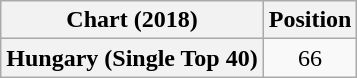<table class="wikitable plainrowheaders" style="text-align:center">
<tr>
<th>Chart (2018)</th>
<th>Position</th>
</tr>
<tr>
<th scope="row">Hungary (Single Top 40)</th>
<td>66</td>
</tr>
</table>
